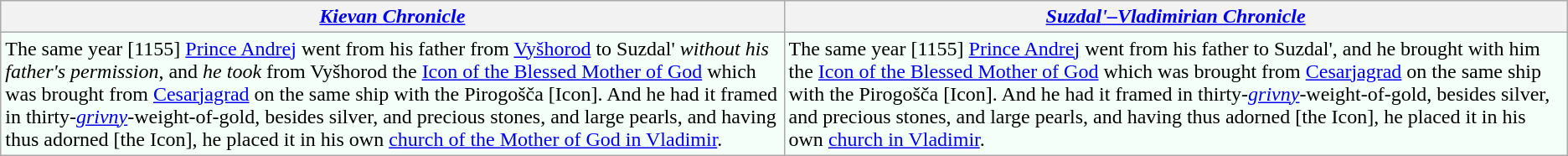<table class="wikitable">
<tr>
<th width="50%"><em><a href='#'>Kievan Chronicle</a></em></th>
<th width="50%"><em><a href='#'>Suzdal'–Vladimirian Chronicle</a></em></th>
</tr>
<tr valign="top" style="background-color:MintCream;">
<td>The same year [1155] <a href='#'>Prince Andrej</a> went from his father from <a href='#'>Vyšhorod</a> to Suzdal' <em>without his father's permission</em>, and <em>he took</em> from Vyšhorod the <a href='#'>Icon of the Blessed Mother of God</a> which was brought from <a href='#'>Cesarjagrad</a> on the same ship with the Pirogošča [Icon]. And he had it framed in thirty-<em><a href='#'>grivny</a></em>-weight-of-gold, besides silver, and precious stones, and large pearls, and having thus adorned [the Icon], he placed it in his own <a href='#'>church of the Mother of God in Vladimir</a>.</td>
<td>The same year [1155] <a href='#'>Prince Andrej</a> went from his father to Suzdal', and he brought with him the <a href='#'>Icon of the Blessed Mother of God</a> which was brought from <a href='#'>Cesarjagrad</a> on the same ship with the Pirogošča [Icon]. And he had it framed in thirty-<em><a href='#'>grivny</a></em>-weight-of-gold, besides silver, and precious stones, and large pearls, and having thus adorned [the Icon], he placed it in his own <a href='#'>church in Vladimir</a>.</td>
</tr>
</table>
